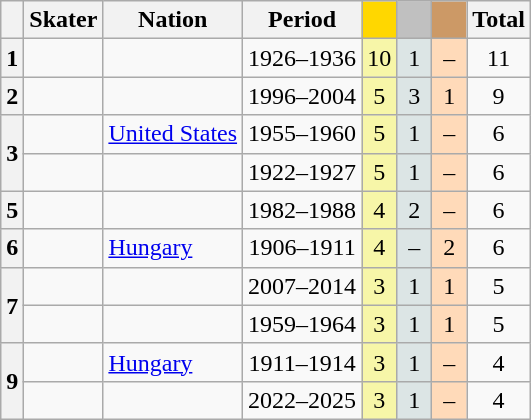<table class="wikitable sortable" style="text-align:center">
<tr>
<th scope="col"></th>
<th scope="col">Skater</th>
<th scope="col">Nation</th>
<th scope="col" class="unsortable">Period</th>
<th scope="col" style="width:1em; background-color:gold"></th>
<th scope="col" style="width:1em;background-color:silver"></th>
<th scope="col" style="width:1em;background-color:#CC9966"></th>
<th scope="col">Total</th>
</tr>
<tr>
<th scope="row">1</th>
<td align="left"></td>
<td align="left"></td>
<td>1926–1936</td>
<td bgcolor="#F7F6A8">10</td>
<td bgcolor="#DCE5E5">1</td>
<td bgcolor="#FFDAB9">–</td>
<td>11</td>
</tr>
<tr>
<th scope="row">2</th>
<td align="left"></td>
<td align="left"></td>
<td>1996–2004</td>
<td bgcolor="#F7F6A8">5</td>
<td bgcolor="#DCE5E5">3</td>
<td bgcolor="#FFDAB9">1</td>
<td>9</td>
</tr>
<tr>
<th scope="row" rowspan="2">3</th>
<td align="left"></td>
<td align="left"> <a href='#'>United States</a></td>
<td>1955–1960</td>
<td bgcolor="#F7F6A8">5</td>
<td bgcolor="#DCE5E5">1</td>
<td bgcolor="#FFDAB9">–</td>
<td>6</td>
</tr>
<tr>
<td align="left"></td>
<td align="left"></td>
<td>1922–1927</td>
<td bgcolor="#F7F6A8">5</td>
<td bgcolor="#DCE5E5">1</td>
<td bgcolor="#FFDAB9">–</td>
<td>6</td>
</tr>
<tr>
<th scope="row">5</th>
<td align="left"></td>
<td align="left"></td>
<td>1982–1988</td>
<td bgcolor="#F7F6A8">4</td>
<td bgcolor="#DCE5E5">2</td>
<td bgcolor="#FFDAB9">–</td>
<td>6</td>
</tr>
<tr>
<th scope="row">6</th>
<td align="left"></td>
<td align="left"> <a href='#'>Hungary</a></td>
<td>1906–1911</td>
<td bgcolor="#F7F6A8">4</td>
<td bgcolor="#DCE5E5">–</td>
<td bgcolor="#FFDAB9">2</td>
<td>6</td>
</tr>
<tr>
<th scope="row" rowspan="2">7</th>
<td align="left"></td>
<td align="left"></td>
<td>2007–2014</td>
<td bgcolor="#F7F6A8">3</td>
<td bgcolor="#DCE5E5">1</td>
<td bgcolor="#FFDAB9">1</td>
<td>5</td>
</tr>
<tr>
<td align="left"></td>
<td align="left"></td>
<td>1959–1964</td>
<td bgcolor="#F7F6A8">3</td>
<td bgcolor="#DCE5E5">1</td>
<td bgcolor="#FFDAB9">1</td>
<td>5</td>
</tr>
<tr>
<th scope="row" rowspan="2">9</th>
<td align="left"></td>
<td align="left"> <a href='#'>Hungary</a></td>
<td>1911–1914</td>
<td bgcolor="#F7F6A8">3</td>
<td bgcolor="#DCE5E5">1</td>
<td bgcolor="#FFDAB9">–</td>
<td>4</td>
</tr>
<tr>
<td align="left"></td>
<td align="left"></td>
<td>2022–2025</td>
<td bgcolor="#F7F6A8">3</td>
<td bgcolor="#DCE5E5">1</td>
<td bgcolor="#FFDAB9">–</td>
<td>4</td>
</tr>
</table>
